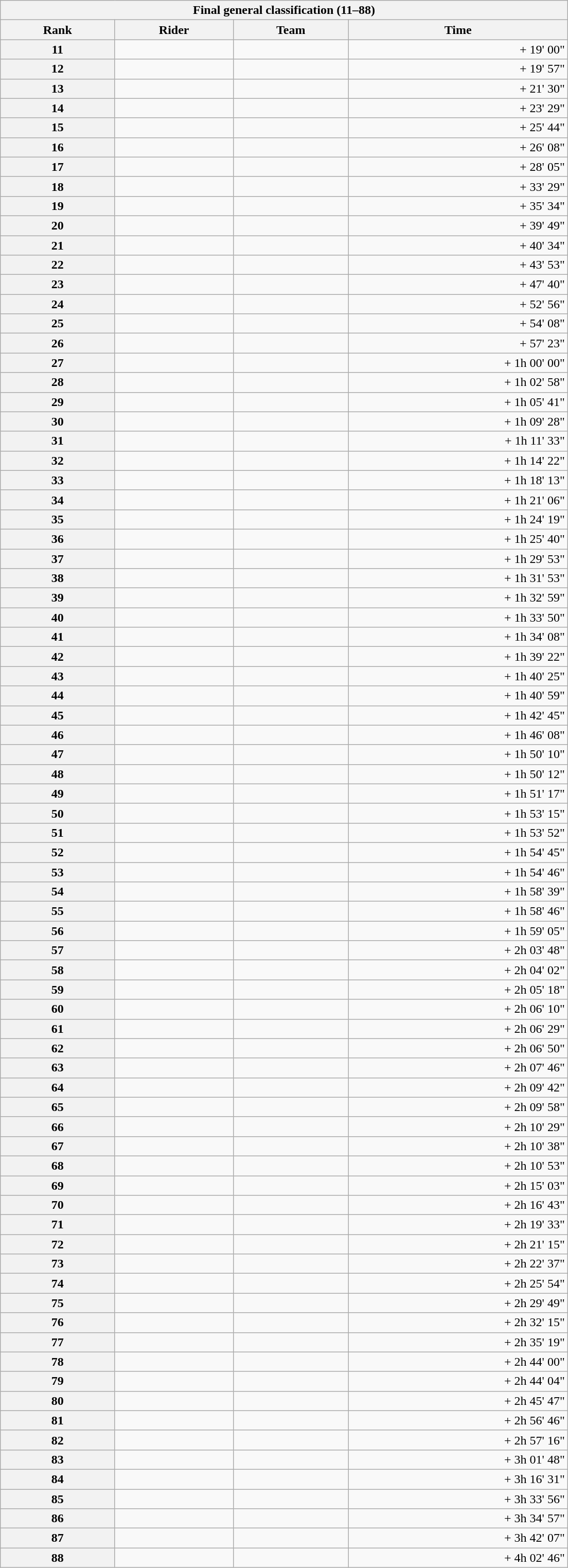<table class="collapsible collapsed wikitable" style="width:46em;margin-top:-1px;">
<tr>
<th scope="col" colspan="4">Final general classification (11–88)</th>
</tr>
<tr>
<th scope="col">Rank</th>
<th scope="col">Rider</th>
<th scope="col">Team</th>
<th scope="col">Time</th>
</tr>
<tr |->
<th scope="row">11</th>
<td></td>
<td></td>
<td style="text-align:right;">+ 19' 00"</td>
</tr>
<tr>
<th scope="row">12</th>
<td></td>
<td></td>
<td style="text-align:right;">+ 19' 57"</td>
</tr>
<tr>
<th scope="row">13</th>
<td></td>
<td></td>
<td style="text-align:right;">+ 21' 30"</td>
</tr>
<tr>
<th scope="row">14</th>
<td></td>
<td></td>
<td style="text-align:right;">+ 23' 29"</td>
</tr>
<tr>
<th scope="row">15</th>
<td></td>
<td></td>
<td style="text-align:right;">+ 25' 44"</td>
</tr>
<tr>
<th scope="row">16</th>
<td></td>
<td></td>
<td style="text-align:right;">+ 26' 08"</td>
</tr>
<tr>
<th scope="row">17</th>
<td></td>
<td></td>
<td style="text-align:right;">+ 28' 05"</td>
</tr>
<tr>
<th scope="row">18</th>
<td></td>
<td></td>
<td style="text-align:right;">+ 33' 29"</td>
</tr>
<tr>
<th scope="row">19</th>
<td></td>
<td></td>
<td style="text-align:right;">+ 35' 34"</td>
</tr>
<tr>
<th scope="row">20</th>
<td></td>
<td></td>
<td style="text-align:right;">+ 39' 49"</td>
</tr>
<tr>
<th scope="row">21</th>
<td></td>
<td></td>
<td style="text-align:right;">+ 40' 34"</td>
</tr>
<tr>
<th scope="row">22</th>
<td></td>
<td></td>
<td style="text-align:right;">+ 43' 53"</td>
</tr>
<tr>
<th scope="row">23</th>
<td></td>
<td></td>
<td style="text-align:right;">+ 47' 40"</td>
</tr>
<tr>
<th scope="row">24</th>
<td></td>
<td></td>
<td style="text-align:right;">+ 52' 56"</td>
</tr>
<tr>
<th scope="row">25</th>
<td></td>
<td></td>
<td style="text-align:right;">+ 54' 08"</td>
</tr>
<tr>
<th scope="row">26</th>
<td></td>
<td></td>
<td style="text-align:right;">+ 57' 23"</td>
</tr>
<tr>
<th scope="row">27</th>
<td></td>
<td></td>
<td style="text-align:right;">+ 1h 00' 00"</td>
</tr>
<tr>
<th scope="row">28</th>
<td></td>
<td></td>
<td style="text-align:right;">+ 1h 02' 58"</td>
</tr>
<tr>
<th scope="row">29</th>
<td></td>
<td></td>
<td style="text-align:right;">+ 1h 05' 41"</td>
</tr>
<tr>
<th scope="row">30</th>
<td></td>
<td></td>
<td style="text-align:right;">+ 1h 09' 28"</td>
</tr>
<tr>
<th scope="row">31</th>
<td></td>
<td></td>
<td style="text-align:right;">+ 1h 11' 33"</td>
</tr>
<tr>
<th scope="row">32</th>
<td></td>
<td></td>
<td style="text-align:right;">+ 1h 14' 22"</td>
</tr>
<tr>
<th scope="row">33</th>
<td></td>
<td></td>
<td style="text-align:right;">+ 1h 18' 13"</td>
</tr>
<tr>
<th scope="row">34</th>
<td></td>
<td></td>
<td style="text-align:right;">+ 1h 21' 06"</td>
</tr>
<tr>
<th scope="row">35</th>
<td></td>
<td></td>
<td style="text-align:right;">+ 1h 24' 19"</td>
</tr>
<tr>
<th scope="row">36</th>
<td></td>
<td></td>
<td style="text-align:right;">+ 1h 25' 40"</td>
</tr>
<tr>
<th scope="row">37</th>
<td></td>
<td></td>
<td style="text-align:right;">+ 1h 29' 53"</td>
</tr>
<tr>
<th scope="row">38</th>
<td></td>
<td></td>
<td style="text-align:right;">+ 1h 31' 53"</td>
</tr>
<tr>
<th scope="row">39</th>
<td></td>
<td></td>
<td style="text-align:right;">+ 1h 32' 59"</td>
</tr>
<tr>
<th scope="row">40</th>
<td></td>
<td></td>
<td style="text-align:right;">+ 1h 33' 50"</td>
</tr>
<tr>
<th scope="row">41</th>
<td></td>
<td></td>
<td style="text-align:right;">+ 1h 34' 08"</td>
</tr>
<tr>
<th scope="row">42</th>
<td></td>
<td></td>
<td style="text-align:right;">+ 1h 39' 22"</td>
</tr>
<tr>
<th scope="row">43</th>
<td></td>
<td></td>
<td style="text-align:right;">+ 1h 40' 25"</td>
</tr>
<tr>
<th scope="row">44</th>
<td></td>
<td></td>
<td style="text-align:right;">+ 1h 40' 59"</td>
</tr>
<tr>
<th scope="row">45</th>
<td></td>
<td></td>
<td style="text-align:right;">+ 1h 42' 45"</td>
</tr>
<tr>
<th scope="row">46</th>
<td></td>
<td></td>
<td style="text-align:right;">+ 1h 46' 08"</td>
</tr>
<tr>
<th scope="row">47</th>
<td></td>
<td></td>
<td style="text-align:right;">+ 1h 50' 10"</td>
</tr>
<tr>
<th scope="row">48</th>
<td></td>
<td></td>
<td style="text-align:right;">+ 1h 50' 12"</td>
</tr>
<tr>
<th scope="row">49</th>
<td></td>
<td></td>
<td style="text-align:right;">+ 1h 51' 17"</td>
</tr>
<tr>
<th scope="row">50</th>
<td></td>
<td></td>
<td style="text-align:right;">+ 1h 53' 15"</td>
</tr>
<tr>
<th scope="row">51</th>
<td></td>
<td></td>
<td style="text-align:right;">+ 1h 53' 52"</td>
</tr>
<tr>
<th scope="row">52</th>
<td></td>
<td></td>
<td style="text-align:right;">+ 1h 54' 45"</td>
</tr>
<tr>
<th scope="row">53</th>
<td></td>
<td></td>
<td style="text-align:right;">+ 1h 54' 46"</td>
</tr>
<tr>
<th scope="row">54</th>
<td></td>
<td></td>
<td style="text-align:right;">+ 1h 58' 39"</td>
</tr>
<tr>
<th scope="row">55</th>
<td></td>
<td></td>
<td style="text-align:right;">+ 1h 58' 46"</td>
</tr>
<tr>
<th scope="row">56</th>
<td></td>
<td></td>
<td style="text-align:right;">+ 1h 59' 05"</td>
</tr>
<tr>
<th scope="row">57</th>
<td></td>
<td></td>
<td style="text-align:right;">+ 2h 03' 48"</td>
</tr>
<tr>
<th scope="row">58</th>
<td></td>
<td></td>
<td style="text-align:right;">+ 2h 04' 02"</td>
</tr>
<tr>
<th scope="row">59</th>
<td></td>
<td></td>
<td style="text-align:right;">+ 2h 05' 18"</td>
</tr>
<tr>
<th scope="row">60</th>
<td></td>
<td></td>
<td style="text-align:right;">+ 2h 06' 10"</td>
</tr>
<tr>
<th scope="row">61</th>
<td></td>
<td></td>
<td style="text-align:right;">+ 2h 06' 29"</td>
</tr>
<tr>
<th scope="row">62</th>
<td></td>
<td></td>
<td style="text-align:right;">+ 2h 06' 50"</td>
</tr>
<tr>
<th scope="row">63</th>
<td></td>
<td></td>
<td style="text-align:right;">+ 2h 07' 46"</td>
</tr>
<tr>
<th scope="row">64</th>
<td></td>
<td></td>
<td style="text-align:right;">+ 2h 09' 42"</td>
</tr>
<tr>
<th scope="row">65</th>
<td></td>
<td></td>
<td style="text-align:right;">+ 2h 09' 58"</td>
</tr>
<tr>
<th scope="row">66</th>
<td></td>
<td></td>
<td style="text-align:right;">+ 2h 10' 29"</td>
</tr>
<tr>
<th scope="row">67</th>
<td></td>
<td></td>
<td style="text-align:right;">+ 2h 10' 38"</td>
</tr>
<tr>
<th scope="row">68</th>
<td></td>
<td></td>
<td style="text-align:right;">+ 2h 10' 53"</td>
</tr>
<tr>
<th scope="row">69</th>
<td></td>
<td></td>
<td style="text-align:right;">+ 2h 15' 03"</td>
</tr>
<tr>
<th scope="row">70</th>
<td></td>
<td></td>
<td style="text-align:right;">+ 2h 16' 43"</td>
</tr>
<tr>
<th scope="row">71</th>
<td></td>
<td></td>
<td style="text-align:right;">+ 2h 19' 33"</td>
</tr>
<tr>
<th scope="row">72</th>
<td></td>
<td></td>
<td style="text-align:right;">+ 2h 21' 15"</td>
</tr>
<tr>
<th scope="row">73</th>
<td></td>
<td></td>
<td style="text-align:right;">+ 2h 22' 37"</td>
</tr>
<tr>
<th scope="row">74</th>
<td></td>
<td></td>
<td style="text-align:right;">+ 2h 25' 54"</td>
</tr>
<tr>
<th scope="row">75</th>
<td></td>
<td></td>
<td style="text-align:right;">+ 2h 29' 49"</td>
</tr>
<tr>
<th scope="row">76</th>
<td></td>
<td></td>
<td style="text-align:right;">+ 2h 32' 15"</td>
</tr>
<tr>
<th scope="row">77</th>
<td></td>
<td></td>
<td style="text-align:right;">+ 2h 35' 19"</td>
</tr>
<tr>
<th scope="row">78</th>
<td></td>
<td></td>
<td style="text-align:right;">+ 2h 44' 00"</td>
</tr>
<tr>
<th scope="row">79</th>
<td></td>
<td></td>
<td style="text-align:right;">+ 2h 44' 04"</td>
</tr>
<tr>
<th scope="row">80</th>
<td></td>
<td></td>
<td style="text-align:right;">+ 2h 45' 47"</td>
</tr>
<tr>
<th scope="row">81</th>
<td></td>
<td></td>
<td style="text-align:right;">+ 2h 56' 46"</td>
</tr>
<tr>
<th scope="row">82</th>
<td></td>
<td></td>
<td style="text-align:right;">+ 2h 57' 16"</td>
</tr>
<tr>
<th scope="row">83</th>
<td></td>
<td></td>
<td style="text-align:right;">+ 3h 01' 48"</td>
</tr>
<tr>
<th scope="row">84</th>
<td></td>
<td></td>
<td style="text-align:right;">+ 3h 16' 31"</td>
</tr>
<tr>
<th scope="row">85</th>
<td></td>
<td></td>
<td style="text-align:right;">+ 3h 33' 56"</td>
</tr>
<tr>
<th scope="row">86</th>
<td></td>
<td></td>
<td style="text-align:right;">+ 3h 34' 57"</td>
</tr>
<tr>
<th scope="row">87</th>
<td></td>
<td></td>
<td style="text-align:right;">+ 3h 42' 07"</td>
</tr>
<tr>
<th scope="row">88</th>
<td></td>
<td></td>
<td style="text-align:right;">+ 4h 02' 46"</td>
</tr>
</table>
